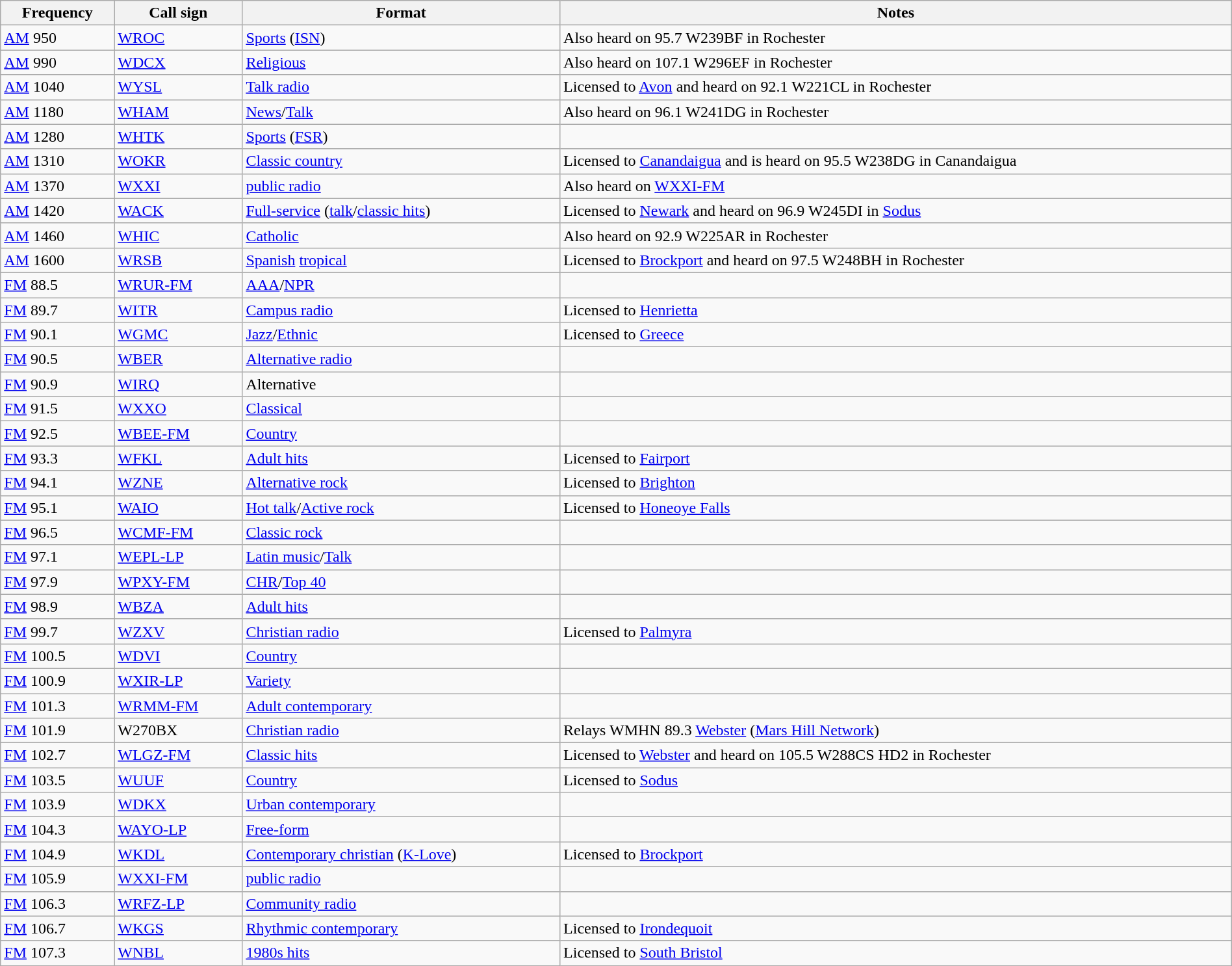<table class="wikitable sortable"  width="100%">
<tr>
<th>Frequency</th>
<th>Call sign</th>
<th>Format</th>
<th>Notes</th>
</tr>
<tr>
<td><a href='#'>AM</a> 950</td>
<td><a href='#'>WROC</a></td>
<td><a href='#'>Sports</a> (<a href='#'>ISN</a>)</td>
<td>Also heard on 95.7 W239BF in Rochester</td>
</tr>
<tr>
<td><a href='#'>AM</a> 990</td>
<td><a href='#'>WDCX</a></td>
<td><a href='#'>Religious</a></td>
<td>Also heard on 107.1 W296EF in Rochester</td>
</tr>
<tr>
<td><a href='#'>AM</a> 1040</td>
<td><a href='#'>WYSL</a></td>
<td><a href='#'>Talk radio</a></td>
<td>Licensed to <a href='#'>Avon</a> and heard on 92.1 W221CL in Rochester</td>
</tr>
<tr>
<td><a href='#'>AM</a> 1180</td>
<td><a href='#'>WHAM</a></td>
<td><a href='#'>News</a>/<a href='#'>Talk</a></td>
<td>Also heard on 96.1 W241DG in Rochester</td>
</tr>
<tr>
<td><a href='#'>AM</a> 1280</td>
<td><a href='#'>WHTK</a></td>
<td><a href='#'>Sports</a> (<a href='#'>FSR</a>)</td>
<td></td>
</tr>
<tr>
<td><a href='#'>AM</a> 1310</td>
<td><a href='#'>WOKR</a></td>
<td><a href='#'>Classic country</a></td>
<td>Licensed to <a href='#'>Canandaigua</a> and is heard on 95.5 W238DG in Canandaigua</td>
</tr>
<tr>
<td><a href='#'>AM</a> 1370</td>
<td><a href='#'>WXXI</a></td>
<td><a href='#'>public radio</a></td>
<td>Also heard on <a href='#'>WXXI-FM</a></td>
</tr>
<tr>
<td><a href='#'>AM</a> 1420</td>
<td><a href='#'>WACK</a></td>
<td><a href='#'>Full-service</a> (<a href='#'>talk</a>/<a href='#'>classic hits</a>)</td>
<td>Licensed to <a href='#'>Newark</a> and heard on 96.9 W245DI in <a href='#'>Sodus</a></td>
</tr>
<tr>
<td><a href='#'>AM</a> 1460</td>
<td><a href='#'>WHIC</a></td>
<td><a href='#'>Catholic</a></td>
<td>Also heard on 92.9 W225AR in Rochester</td>
</tr>
<tr>
<td><a href='#'>AM</a> 1600</td>
<td><a href='#'>WRSB</a></td>
<td><a href='#'>Spanish</a> <a href='#'>tropical</a></td>
<td>Licensed to <a href='#'>Brockport</a> and heard on 97.5 W248BH in Rochester</td>
</tr>
<tr>
<td><a href='#'>FM</a> 88.5</td>
<td><a href='#'>WRUR-FM</a></td>
<td><a href='#'>AAA</a>/<a href='#'>NPR</a></td>
<td></td>
</tr>
<tr>
<td><a href='#'>FM</a> 89.7</td>
<td><a href='#'>WITR</a></td>
<td><a href='#'>Campus radio</a></td>
<td>Licensed to <a href='#'>Henrietta</a></td>
</tr>
<tr>
<td><a href='#'>FM</a> 90.1</td>
<td><a href='#'>WGMC</a></td>
<td><a href='#'>Jazz</a>/<a href='#'>Ethnic</a></td>
<td>Licensed to <a href='#'>Greece</a></td>
</tr>
<tr>
<td><a href='#'>FM</a> 90.5</td>
<td><a href='#'>WBER</a></td>
<td><a href='#'>Alternative radio</a></td>
<td></td>
</tr>
<tr>
<td><a href='#'>FM</a> 90.9</td>
<td><a href='#'>WIRQ</a></td>
<td>Alternative</td>
<td></td>
</tr>
<tr>
<td><a href='#'>FM</a> 91.5</td>
<td><a href='#'>WXXO</a></td>
<td><a href='#'>Classical</a></td>
<td></td>
</tr>
<tr>
<td><a href='#'>FM</a> 92.5</td>
<td><a href='#'>WBEE-FM</a></td>
<td><a href='#'>Country</a></td>
<td></td>
</tr>
<tr>
<td><a href='#'>FM</a> 93.3</td>
<td><a href='#'>WFKL</a></td>
<td><a href='#'>Adult hits</a></td>
<td>Licensed to <a href='#'>Fairport</a></td>
</tr>
<tr>
<td><a href='#'>FM</a> 94.1</td>
<td><a href='#'>WZNE</a></td>
<td><a href='#'>Alternative rock</a></td>
<td>Licensed to <a href='#'>Brighton</a></td>
</tr>
<tr>
<td><a href='#'>FM</a> 95.1</td>
<td><a href='#'>WAIO</a></td>
<td><a href='#'>Hot talk</a>/<a href='#'>Active rock</a></td>
<td>Licensed to <a href='#'>Honeoye Falls</a></td>
</tr>
<tr>
<td><a href='#'>FM</a> 96.5</td>
<td><a href='#'>WCMF-FM</a></td>
<td><a href='#'>Classic rock</a></td>
<td></td>
</tr>
<tr>
<td><a href='#'>FM</a> 97.1</td>
<td><a href='#'>WEPL-LP</a></td>
<td><a href='#'>Latin music</a>/<a href='#'>Talk</a></td>
<td></td>
</tr>
<tr>
<td><a href='#'>FM</a> 97.9</td>
<td><a href='#'>WPXY-FM</a></td>
<td><a href='#'>CHR</a>/<a href='#'>Top 40</a></td>
<td></td>
</tr>
<tr>
<td><a href='#'>FM</a> 98.9</td>
<td><a href='#'>WBZA</a></td>
<td><a href='#'>Adult hits</a></td>
<td></td>
</tr>
<tr>
<td><a href='#'>FM</a> 99.7</td>
<td><a href='#'>WZXV</a></td>
<td><a href='#'>Christian radio</a></td>
<td>Licensed to <a href='#'>Palmyra</a></td>
</tr>
<tr>
<td><a href='#'>FM</a> 100.5</td>
<td><a href='#'>WDVI</a></td>
<td><a href='#'>Country</a></td>
<td></td>
</tr>
<tr>
<td><a href='#'>FM</a> 100.9</td>
<td><a href='#'>WXIR-LP</a></td>
<td><a href='#'>Variety</a></td>
<td></td>
</tr>
<tr>
<td><a href='#'>FM</a> 101.3</td>
<td><a href='#'>WRMM-FM</a></td>
<td><a href='#'>Adult contemporary</a></td>
<td></td>
</tr>
<tr>
<td><a href='#'>FM</a> 101.9</td>
<td>W270BX</td>
<td><a href='#'>Christian radio</a></td>
<td>Relays WMHN 89.3 <a href='#'>Webster</a> (<a href='#'>Mars Hill Network</a>)</td>
</tr>
<tr>
<td><a href='#'>FM</a> 102.7</td>
<td><a href='#'>WLGZ-FM</a></td>
<td><a href='#'>Classic hits</a></td>
<td>Licensed to <a href='#'>Webster</a> and heard on 105.5 W288CS HD2 in Rochester</td>
</tr>
<tr>
<td><a href='#'>FM</a> 103.5</td>
<td><a href='#'>WUUF</a></td>
<td><a href='#'>Country</a></td>
<td>Licensed to <a href='#'>Sodus</a></td>
</tr>
<tr>
<td><a href='#'>FM</a> 103.9</td>
<td><a href='#'>WDKX</a></td>
<td><a href='#'>Urban contemporary</a></td>
<td></td>
</tr>
<tr>
<td><a href='#'>FM</a> 104.3</td>
<td><a href='#'>WAYO-LP</a></td>
<td><a href='#'>Free-form</a></td>
<td></td>
</tr>
<tr>
<td><a href='#'>FM</a> 104.9</td>
<td><a href='#'>WKDL</a></td>
<td><a href='#'>Contemporary christian</a> (<a href='#'>K-Love</a>)</td>
<td>Licensed to <a href='#'>Brockport</a></td>
</tr>
<tr>
<td><a href='#'>FM</a> 105.9</td>
<td><a href='#'>WXXI-FM</a></td>
<td><a href='#'>public radio</a></td>
<td></td>
</tr>
<tr>
<td><a href='#'>FM</a> 106.3</td>
<td><a href='#'>WRFZ-LP</a></td>
<td><a href='#'>Community radio</a></td>
<td></td>
</tr>
<tr>
<td><a href='#'>FM</a> 106.7</td>
<td><a href='#'>WKGS</a></td>
<td><a href='#'>Rhythmic contemporary</a></td>
<td>Licensed to <a href='#'>Irondequoit</a></td>
</tr>
<tr>
<td><a href='#'>FM</a> 107.3</td>
<td><a href='#'>WNBL</a></td>
<td><a href='#'>1980s hits</a></td>
<td>Licensed to <a href='#'>South Bristol</a></td>
</tr>
</table>
